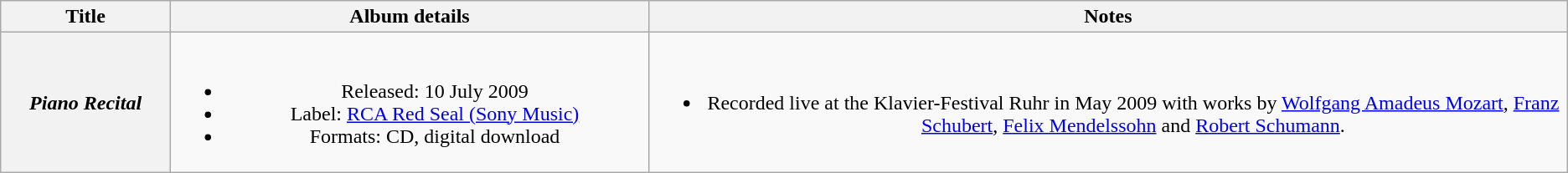<table class="wikitable plainrowheaders" style="text-align:center;">
<tr>
<th scope="col" rowspan="1" style="width:10em;">Title</th>
<th scope="col" rowspan="1" style="width:30em;">Album details</th>
<th scope="col" rowspan="1" style="width:60em;">Notes</th>
</tr>
<tr>
<th scope="row"><em>Piano Recital</em></th>
<td><br><ul><li>Released: 10 July 2009</li><li>Label: <a href='#'>RCA Red Seal (Sony Music)</a></li><li>Formats: CD, digital download</li></ul></td>
<td><br><ul><li>Recorded live at the Klavier-Festival Ruhr in May 2009 with works by <a href='#'>Wolfgang Amadeus Mozart</a>, <a href='#'>Franz Schubert</a>, <a href='#'>Felix Mendelssohn</a> and <a href='#'>Robert Schumann</a>.</li></ul></td>
</tr>
</table>
